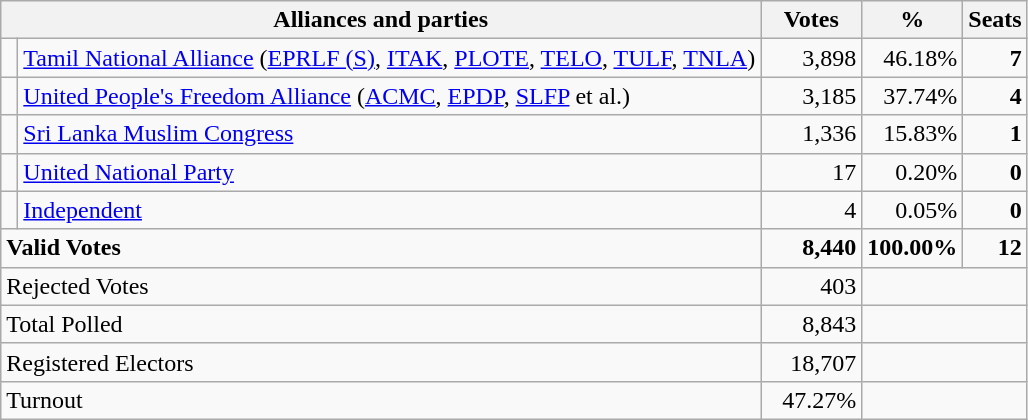<table class="wikitable" border="1" style="text-align:right;">
<tr>
<th valign=bottom align=left colspan=2>Alliances and parties</th>
<th valign=bottom align=center width="60">Votes</th>
<th valign=bottom align=center width="50">%</th>
<th valign=bottom align=center>Seats</th>
</tr>
<tr>
<td bgcolor=> </td>
<td align=left><a href='#'>Tamil National Alliance</a> (<a href='#'>EPRLF (S)</a>, <a href='#'>ITAK</a>, <a href='#'>PLOTE</a>, <a href='#'>TELO</a>, <a href='#'>TULF</a>, <a href='#'>TNLA</a>)</td>
<td>3,898</td>
<td>46.18%</td>
<td><strong>7</strong></td>
</tr>
<tr>
<td bgcolor=> </td>
<td align=left><a href='#'>United People's Freedom Alliance</a> (<a href='#'>ACMC</a>, <a href='#'>EPDP</a>, <a href='#'>SLFP</a> et al.)</td>
<td>3,185</td>
<td>37.74%</td>
<td><strong>4</strong></td>
</tr>
<tr>
<td bgcolor=> </td>
<td align=left><a href='#'>Sri Lanka Muslim Congress</a></td>
<td>1,336</td>
<td>15.83%</td>
<td><strong>1</strong></td>
</tr>
<tr>
<td bgcolor=> </td>
<td align=left><a href='#'>United National Party</a></td>
<td>17</td>
<td>0.20%</td>
<td><strong>0</strong></td>
</tr>
<tr>
<td></td>
<td align=left><a href='#'>Independent</a></td>
<td>4</td>
<td>0.05%</td>
<td><strong>0</strong></td>
</tr>
<tr>
<td colspan=2 align=left><strong>Valid Votes</strong></td>
<td><strong>8,440</strong></td>
<td><strong>100.00%</strong></td>
<td><strong>12</strong></td>
</tr>
<tr>
<td colspan=2 align=left>Rejected Votes</td>
<td>403</td>
<td colspan=2></td>
</tr>
<tr>
<td colspan=2 align=left>Total Polled</td>
<td>8,843</td>
<td colspan=2></td>
</tr>
<tr>
<td colspan=2 align=left>Registered Electors</td>
<td>18,707</td>
<td colspan=2></td>
</tr>
<tr>
<td colspan=2 align=left>Turnout</td>
<td>47.27%</td>
<td colspan=2></td>
</tr>
</table>
